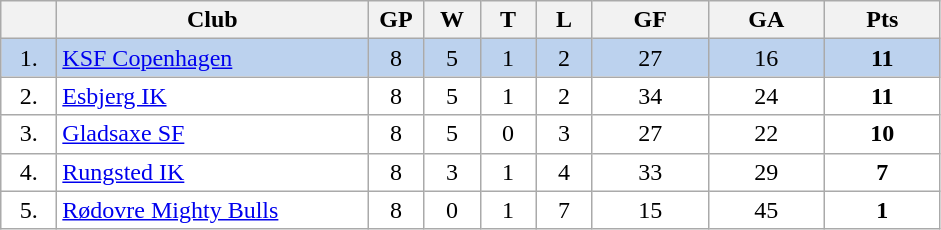<table class="wikitable">
<tr>
<th width="30"></th>
<th width="200">Club</th>
<th width="30">GP</th>
<th width="30">W</th>
<th width="30">T</th>
<th width="30">L</th>
<th width="70">GF</th>
<th width="70">GA</th>
<th width="70">Pts</th>
</tr>
<tr bgcolor="#BCD2EE" align="center">
<td>1.</td>
<td align="left"><a href='#'>KSF Copenhagen</a></td>
<td>8</td>
<td>5</td>
<td>1</td>
<td>2</td>
<td>27</td>
<td>16</td>
<td><strong>11</strong></td>
</tr>
<tr bgcolor="#FFFFFF" align="center">
<td>2.</td>
<td align="left"><a href='#'>Esbjerg IK</a></td>
<td>8</td>
<td>5</td>
<td>1</td>
<td>2</td>
<td>34</td>
<td>24</td>
<td><strong>11</strong></td>
</tr>
<tr bgcolor="#FFFFFF" align="center">
<td>3.</td>
<td align="left"><a href='#'>Gladsaxe SF</a></td>
<td>8</td>
<td>5</td>
<td>0</td>
<td>3</td>
<td>27</td>
<td>22</td>
<td><strong>10</strong></td>
</tr>
<tr bgcolor="#FFFFFF" align="center">
<td>4.</td>
<td align="left"><a href='#'>Rungsted IK</a></td>
<td>8</td>
<td>3</td>
<td>1</td>
<td>4</td>
<td>33</td>
<td>29</td>
<td><strong>7</strong></td>
</tr>
<tr bgcolor="#FFFFFF" align="center">
<td>5.</td>
<td align="left"><a href='#'>Rødovre Mighty Bulls</a></td>
<td>8</td>
<td>0</td>
<td>1</td>
<td>7</td>
<td>15</td>
<td>45</td>
<td><strong>1</strong></td>
</tr>
</table>
